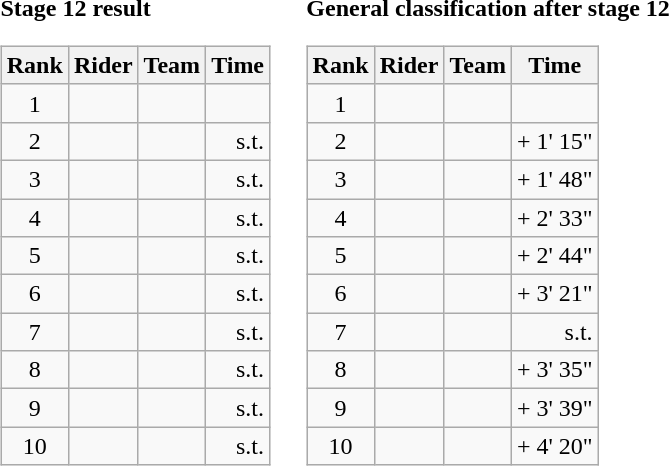<table>
<tr>
<td><strong>Stage 12 result</strong><br><table class="wikitable">
<tr>
<th scope="col">Rank</th>
<th scope="col">Rider</th>
<th scope="col">Team</th>
<th scope="col">Time</th>
</tr>
<tr>
<td style="text-align:center;">1</td>
<td></td>
<td></td>
<td style="text-align:right;"></td>
</tr>
<tr>
<td style="text-align:center;">2</td>
<td></td>
<td></td>
<td style="text-align:right;">s.t.</td>
</tr>
<tr>
<td style="text-align:center;">3</td>
<td></td>
<td></td>
<td style="text-align:right;">s.t.</td>
</tr>
<tr>
<td style="text-align:center;">4</td>
<td></td>
<td></td>
<td style="text-align:right;">s.t.</td>
</tr>
<tr>
<td style="text-align:center;">5</td>
<td></td>
<td></td>
<td style="text-align:right;">s.t.</td>
</tr>
<tr>
<td style="text-align:center;">6</td>
<td></td>
<td></td>
<td style="text-align:right;">s.t.</td>
</tr>
<tr>
<td style="text-align:center;">7</td>
<td></td>
<td></td>
<td style="text-align:right;">s.t.</td>
</tr>
<tr>
<td style="text-align:center;">8</td>
<td></td>
<td></td>
<td style="text-align:right;">s.t.</td>
</tr>
<tr>
<td style="text-align:center;">9</td>
<td></td>
<td></td>
<td style="text-align:right;">s.t.</td>
</tr>
<tr>
<td style="text-align:center;">10</td>
<td></td>
<td></td>
<td style="text-align:right;">s.t.</td>
</tr>
</table>
</td>
<td></td>
<td><strong>General classification after stage 12</strong><br><table class="wikitable">
<tr>
<th scope="col">Rank</th>
<th scope="col">Rider</th>
<th scope="col">Team</th>
<th scope="col">Time</th>
</tr>
<tr>
<td style="text-align:center;">1</td>
<td></td>
<td></td>
<td style="text-align:right;"></td>
</tr>
<tr>
<td style="text-align:center;">2</td>
<td></td>
<td></td>
<td style="text-align:right;">+ 1' 15"</td>
</tr>
<tr>
<td style="text-align:center;">3</td>
<td></td>
<td></td>
<td style="text-align:right;">+ 1' 48"</td>
</tr>
<tr>
<td style="text-align:center;">4</td>
<td></td>
<td></td>
<td style="text-align:right;">+ 2' 33"</td>
</tr>
<tr>
<td style="text-align:center;">5</td>
<td></td>
<td></td>
<td style="text-align:right;">+ 2' 44"</td>
</tr>
<tr>
<td style="text-align:center;">6</td>
<td></td>
<td></td>
<td style="text-align:right;">+ 3' 21"</td>
</tr>
<tr>
<td style="text-align:center;">7</td>
<td></td>
<td></td>
<td style="text-align:right;">s.t.</td>
</tr>
<tr>
<td style="text-align:center;">8</td>
<td></td>
<td></td>
<td style="text-align:right;">+ 3' 35"</td>
</tr>
<tr>
<td style="text-align:center;">9</td>
<td></td>
<td></td>
<td style="text-align:right;">+ 3' 39"</td>
</tr>
<tr>
<td style="text-align:center;">10</td>
<td></td>
<td></td>
<td style="text-align:right;">+ 4' 20"</td>
</tr>
</table>
</td>
</tr>
</table>
